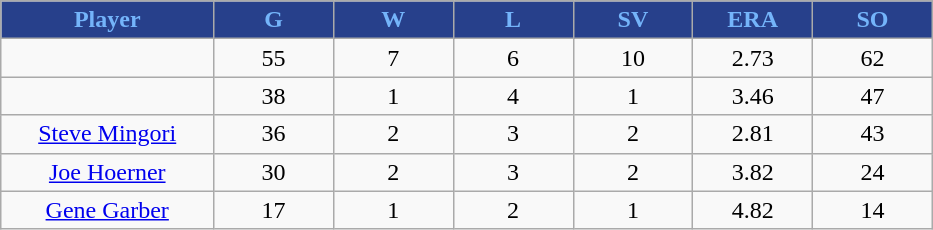<table class="wikitable sortable">
<tr>
<th style="background:#27408B;color:#74B4FA;" width="16%">Player</th>
<th style="background:#27408B;color:#74B4FA;" width="9%">G</th>
<th style="background:#27408B;color:#74B4FA;" width="9%">W</th>
<th style="background:#27408B;color:#74B4FA;" width="9%">L</th>
<th style="background:#27408B;color:#74B4FA;" width="9%">SV</th>
<th style="background:#27408B;color:#74B4FA;" width="9%">ERA</th>
<th style="background:#27408B;color:#74B4FA;" width="9%">SO</th>
</tr>
<tr align="center">
<td></td>
<td>55</td>
<td>7</td>
<td>6</td>
<td>10</td>
<td>2.73</td>
<td>62</td>
</tr>
<tr align="center">
<td></td>
<td>38</td>
<td>1</td>
<td>4</td>
<td>1</td>
<td>3.46</td>
<td>47</td>
</tr>
<tr align="center">
<td><a href='#'>Steve Mingori</a></td>
<td>36</td>
<td>2</td>
<td>3</td>
<td>2</td>
<td>2.81</td>
<td>43</td>
</tr>
<tr align=center>
<td><a href='#'>Joe Hoerner</a></td>
<td>30</td>
<td>2</td>
<td>3</td>
<td>2</td>
<td>3.82</td>
<td>24</td>
</tr>
<tr align=center>
<td><a href='#'>Gene Garber</a></td>
<td>17</td>
<td>1</td>
<td>2</td>
<td>1</td>
<td>4.82</td>
<td>14</td>
</tr>
</table>
